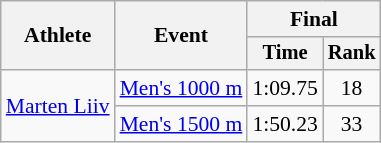<table class="wikitable" style="font-size:90%">
<tr>
<th rowspan=2>Athlete</th>
<th rowspan=2>Event</th>
<th colspan="2">Final</th>
</tr>
<tr style="font-size:95%">
<th>Time</th>
<th>Rank</th>
</tr>
<tr align=center>
<td align=left rowspan=2><a href='#'>Marten Liiv</a></td>
<td align=left><a href='#'>Men's 1000 m</a></td>
<td>1:09.75</td>
<td>18</td>
</tr>
<tr align=center>
<td align=left><a href='#'>Men's 1500 m</a></td>
<td>1:50.23</td>
<td>33</td>
</tr>
</table>
